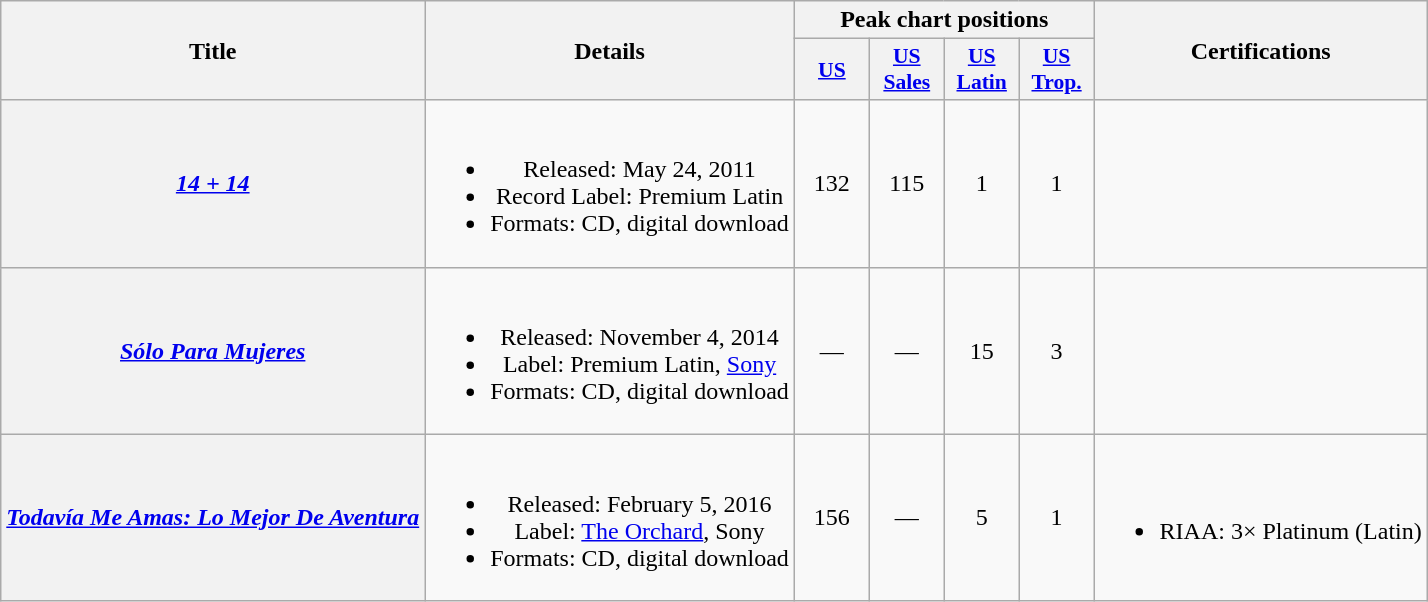<table class="wikitable plainrowheaders" style="text-align:center;">
<tr>
<th scope="col" rowspan="2">Title</th>
<th scope="col" rowspan="2">Details</th>
<th scope="col" colspan="4">Peak chart positions</th>
<th scope="col" rowspan="2">Certifications</th>
</tr>
<tr>
<th scope="col" style="width:3em; font-size:90%"><a href='#'>US</a><br></th>
<th scope="col" style="width:3em; font-size:90%"><a href='#'>US<br>Sales</a></th>
<th scope="col" style="width:3em; font-size:90%"><a href='#'>US<br>Latin</a><br></th>
<th scope="col" style="width:3em; font-size:90%"><a href='#'>US<br>Trop.</a></th>
</tr>
<tr>
<th scope="row"><em><a href='#'>14 + 14</a></em></th>
<td><br><ul><li>Released: May 24, 2011</li><li>Record Label: Premium Latin</li><li>Formats: CD, digital download</li></ul></td>
<td>132</td>
<td>115</td>
<td>1</td>
<td>1</td>
<td></td>
</tr>
<tr>
<th scope="row"><em><a href='#'>Sólo Para Mujeres</a></em></th>
<td><br><ul><li>Released: November 4, 2014</li><li>Label: Premium Latin, <a href='#'>Sony</a></li><li>Formats: CD, digital download</li></ul></td>
<td>—</td>
<td>—</td>
<td>15</td>
<td>3</td>
<td></td>
</tr>
<tr>
<th scope="row"><em><a href='#'>Todavía Me Amas: Lo Mejor De Aventura</a></em></th>
<td><br><ul><li>Released: February 5, 2016</li><li>Label: <a href='#'>The Orchard</a>, Sony</li><li>Formats: CD, digital download</li></ul></td>
<td>156</td>
<td>—</td>
<td>5</td>
<td>1</td>
<td><br><ul><li>RIAA: 3× Platinum (Latin)</li></ul></td>
</tr>
</table>
